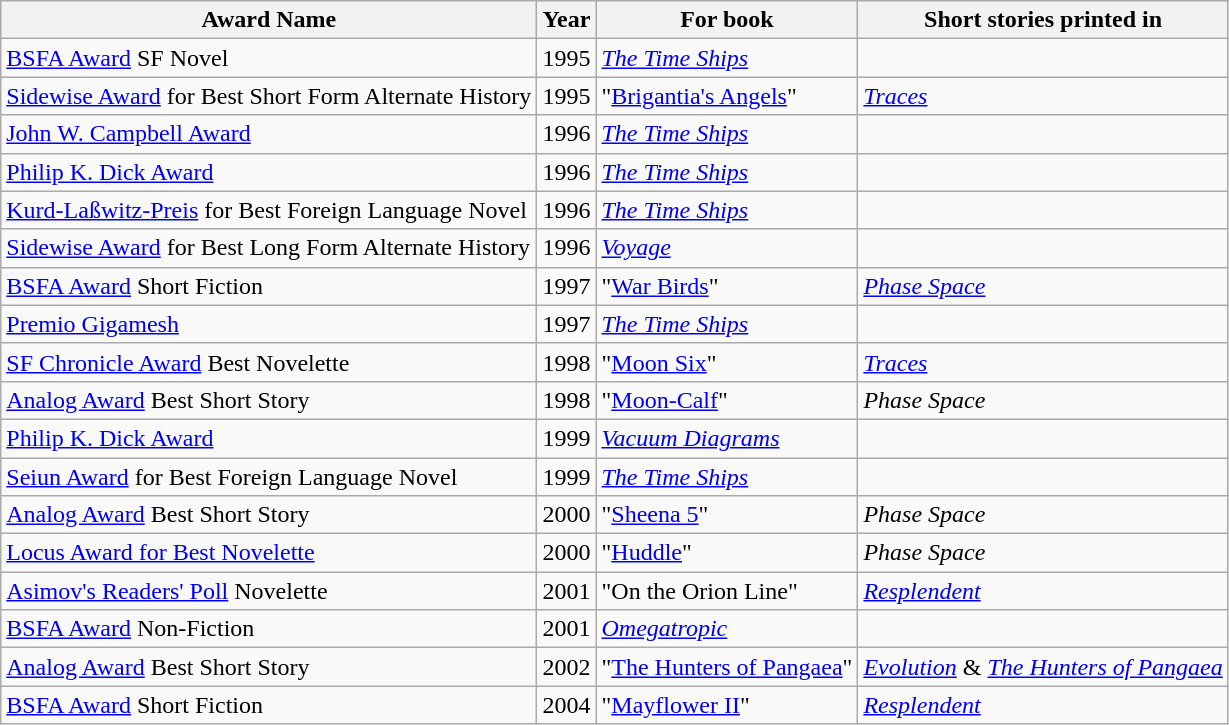<table class="wikitable">
<tr>
<th><strong>Award Name</strong></th>
<th><strong>Year</strong></th>
<th><strong>For book</strong></th>
<th><strong>Short stories printed in</strong></th>
</tr>
<tr>
<td><a href='#'>BSFA Award</a> SF Novel</td>
<td>1995</td>
<td><em><a href='#'>The Time Ships</a></em></td>
<td> </td>
</tr>
<tr>
<td><a href='#'>Sidewise Award</a> for Best Short Form Alternate History</td>
<td>1995</td>
<td>"<a href='#'>Brigantia's Angels</a>"</td>
<td><em><a href='#'>Traces</a></em></td>
</tr>
<tr>
<td><a href='#'>John W. Campbell Award</a></td>
<td>1996</td>
<td><em><a href='#'>The Time Ships</a></em></td>
<td> </td>
</tr>
<tr>
<td><a href='#'>Philip K. Dick Award</a></td>
<td>1996</td>
<td><em><a href='#'>The Time Ships</a></em></td>
<td> </td>
</tr>
<tr>
<td><a href='#'>Kurd-Laßwitz-Preis</a> for Best Foreign Language Novel</td>
<td>1996</td>
<td><em><a href='#'>The Time Ships</a></em></td>
<td> </td>
</tr>
<tr>
<td><a href='#'>Sidewise Award</a> for Best Long Form Alternate History</td>
<td>1996</td>
<td><em><a href='#'>Voyage</a></em></td>
<td> </td>
</tr>
<tr>
<td><a href='#'>BSFA Award</a> Short Fiction</td>
<td>1997</td>
<td>"<a href='#'>War Birds</a>"</td>
<td><em><a href='#'>Phase Space</a></em></td>
</tr>
<tr>
<td><a href='#'>Premio Gigamesh</a></td>
<td>1997</td>
<td><em><a href='#'>The Time Ships</a></em></td>
<td> </td>
</tr>
<tr>
<td><a href='#'>SF Chronicle Award</a> Best Novelette</td>
<td>1998</td>
<td>"<a href='#'>Moon Six</a>"</td>
<td><em><a href='#'>Traces</a></em></td>
</tr>
<tr>
<td><a href='#'>Analog Award</a> Best Short Story</td>
<td>1998</td>
<td>"<a href='#'>Moon-Calf</a>"</td>
<td><em>Phase Space</em></td>
</tr>
<tr>
<td><a href='#'>Philip K. Dick Award</a></td>
<td>1999</td>
<td><em><a href='#'>Vacuum Diagrams</a></em></td>
<td> </td>
</tr>
<tr>
<td><a href='#'>Seiun Award</a> for Best Foreign Language Novel</td>
<td>1999</td>
<td><em><a href='#'>The Time Ships</a></em></td>
<td> </td>
</tr>
<tr>
<td><a href='#'>Analog Award</a> Best Short Story</td>
<td>2000</td>
<td>"<a href='#'>Sheena 5</a>"</td>
<td><em>Phase Space</em></td>
</tr>
<tr>
<td><a href='#'>Locus Award for Best Novelette</a></td>
<td>2000</td>
<td>"<a href='#'>Huddle</a>"</td>
<td><em>Phase Space</em></td>
</tr>
<tr>
<td><a href='#'>Asimov's Readers' Poll</a> Novelette</td>
<td>2001</td>
<td>"On the Orion Line"</td>
<td><em><a href='#'>Resplendent</a></em></td>
</tr>
<tr>
<td><a href='#'>BSFA Award</a> Non-Fiction</td>
<td>2001</td>
<td><em><a href='#'>Omegatropic</a></em></td>
<td> </td>
</tr>
<tr>
<td><a href='#'>Analog Award</a> Best Short Story</td>
<td>2002</td>
<td>"<a href='#'>The Hunters of Pangaea</a>"</td>
<td><em><a href='#'>Evolution</a></em> & <em><a href='#'>The Hunters of Pangaea</a></em></td>
</tr>
<tr>
<td><a href='#'>BSFA Award</a> Short Fiction</td>
<td>2004</td>
<td>"<a href='#'>Mayflower II</a>"</td>
<td><em><a href='#'>Resplendent</a></em></td>
</tr>
</table>
